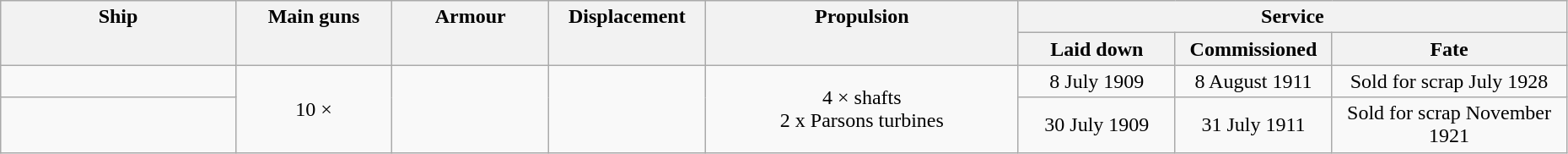<table class="wikitable" style="width:98%;">
<tr valign="top"|- valign="top">
<th style="width:15%; text-align:center;" rowspan="2">Ship</th>
<th style="width:10%; text-align:center;" rowspan="2">Main guns</th>
<th style="width:10%; text-align:center;" rowspan="2">Armour</th>
<th style="width:10%; text-align:center;" rowspan="2">Displacement</th>
<th style="width:20%; text-align:center;" rowspan="2">Propulsion</th>
<th style="width:40%; text-align:center;" colspan="3">Service</th>
</tr>
<tr valign="top">
<th style="width:10%; text-align:center;">Laid down</th>
<th style="width:10%; text-align:center;">Commissioned</th>
<th style="width:20%; text-align:center;">Fate</th>
</tr>
<tr valign="center">
<td align= center></td>
<td style="text-align:center;" rowspan=2>10 × </td>
<td style="text-align:center;" rowspan=2></td>
<td style="text-align:center;" rowspan=2></td>
<td align= center rowspan=2>4 × shafts<br>2 x Parsons turbines<br></td>
<td style="text-align:center;">8 July 1909</td>
<td style="text-align:center;">8 August 1911</td>
<td align= center>Sold for scrap July 1928</td>
</tr>
<tr valign="center">
<td align= center></td>
<td style="text-align:center;">30 July 1909</td>
<td style="text-align:center;">31 July 1911</td>
<td align= center>Sold for scrap November 1921</td>
</tr>
</table>
